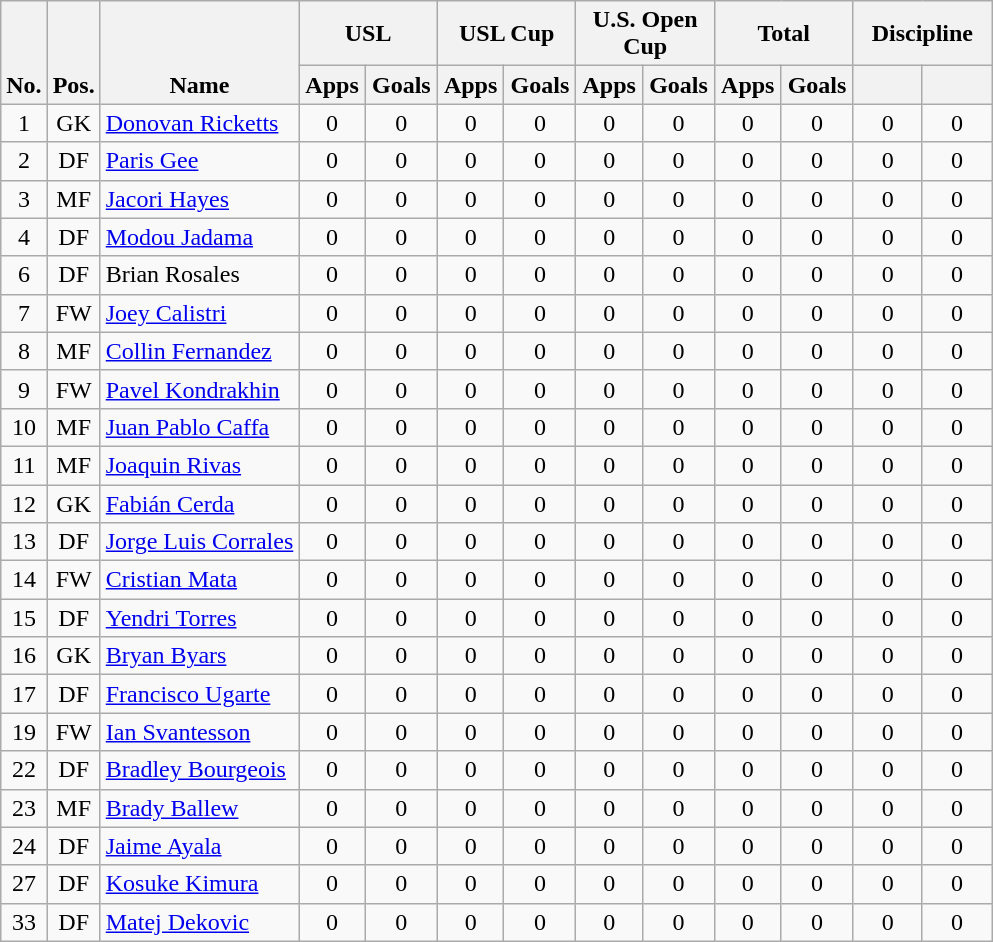<table class="wikitable" style="text-align:center">
<tr>
<th rowspan="2" style="vertical-align:bottom;">No.</th>
<th rowspan="2" style="vertical-align:bottom;">Pos.</th>
<th rowspan="2" style="vertical-align:bottom;">Name</th>
<th colspan="2" style="width:85px;">USL</th>
<th colspan="2" style="width:85px;">USL Cup</th>
<th colspan="2" style="width:85px;">U.S. Open Cup</th>
<th colspan="2" style="width:85px;">Total</th>
<th colspan="2" style="width:85px;">Discipline</th>
</tr>
<tr>
<th>Apps</th>
<th>Goals</th>
<th>Apps</th>
<th>Goals</th>
<th>Apps</th>
<th>Goals</th>
<th>Apps</th>
<th>Goals</th>
<th></th>
<th></th>
</tr>
<tr>
<td>1</td>
<td>GK</td>
<td align="left"> <a href='#'>Donovan Ricketts</a></td>
<td>0</td>
<td>0</td>
<td>0</td>
<td>0</td>
<td>0</td>
<td>0</td>
<td>0</td>
<td>0</td>
<td>0</td>
<td>0</td>
</tr>
<tr>
<td>2</td>
<td>DF</td>
<td style="text-align:left;"> <a href='#'>Paris Gee</a></td>
<td>0</td>
<td>0</td>
<td>0</td>
<td>0</td>
<td>0</td>
<td>0</td>
<td>0</td>
<td>0</td>
<td>0</td>
<td>0</td>
</tr>
<tr>
<td>3</td>
<td>MF</td>
<td align="left"> <a href='#'>Jacori Hayes</a></td>
<td>0</td>
<td>0</td>
<td>0</td>
<td>0</td>
<td>0</td>
<td>0</td>
<td>0</td>
<td>0</td>
<td>0</td>
<td>0</td>
</tr>
<tr>
<td>4</td>
<td>DF</td>
<td align="left"> <a href='#'>Modou Jadama</a></td>
<td>0</td>
<td>0</td>
<td>0</td>
<td>0</td>
<td>0</td>
<td>0</td>
<td>0</td>
<td>0</td>
<td>0</td>
<td>0</td>
</tr>
<tr>
<td>6</td>
<td>DF</td>
<td align="left"> Brian Rosales</td>
<td>0</td>
<td>0</td>
<td>0</td>
<td>0</td>
<td>0</td>
<td>0</td>
<td>0</td>
<td>0</td>
<td>0</td>
<td>0</td>
</tr>
<tr>
<td>7</td>
<td>FW</td>
<td align="left"> <a href='#'>Joey Calistri</a></td>
<td>0</td>
<td>0</td>
<td>0</td>
<td>0</td>
<td>0</td>
<td>0</td>
<td>0</td>
<td>0</td>
<td>0</td>
<td>0</td>
</tr>
<tr>
<td>8</td>
<td>MF</td>
<td align="left"> <a href='#'>Collin Fernandez</a></td>
<td>0</td>
<td>0</td>
<td>0</td>
<td>0</td>
<td>0</td>
<td>0</td>
<td>0</td>
<td>0</td>
<td>0</td>
<td>0</td>
</tr>
<tr>
<td>9</td>
<td>FW</td>
<td align="left"> <a href='#'>Pavel Kondrakhin</a></td>
<td>0</td>
<td>0</td>
<td>0</td>
<td>0</td>
<td>0</td>
<td>0</td>
<td>0</td>
<td>0</td>
<td>0</td>
<td>0</td>
</tr>
<tr>
<td>10</td>
<td>MF</td>
<td align="left"> <a href='#'>Juan Pablo Caffa</a></td>
<td>0</td>
<td>0</td>
<td>0</td>
<td>0</td>
<td>0</td>
<td>0</td>
<td>0</td>
<td>0</td>
<td>0</td>
<td>0</td>
</tr>
<tr>
<td>11</td>
<td>MF</td>
<td align="left"> <a href='#'>Joaquin Rivas</a></td>
<td>0</td>
<td>0</td>
<td>0</td>
<td>0</td>
<td>0</td>
<td>0</td>
<td>0</td>
<td>0</td>
<td>0</td>
<td>0</td>
</tr>
<tr>
<td>12</td>
<td>GK</td>
<td align="left"> <a href='#'>Fabián Cerda</a></td>
<td>0</td>
<td>0</td>
<td>0</td>
<td>0</td>
<td>0</td>
<td>0</td>
<td>0</td>
<td>0</td>
<td>0</td>
<td>0</td>
</tr>
<tr>
<td>13</td>
<td>DF</td>
<td align="left"> <a href='#'>Jorge Luis Corrales</a></td>
<td>0</td>
<td>0</td>
<td>0</td>
<td>0</td>
<td>0</td>
<td>0</td>
<td>0</td>
<td>0</td>
<td>0</td>
<td>0</td>
</tr>
<tr>
<td>14</td>
<td>FW</td>
<td align="left"> <a href='#'>Cristian Mata</a></td>
<td>0</td>
<td>0</td>
<td>0</td>
<td>0</td>
<td>0</td>
<td>0</td>
<td>0</td>
<td>0</td>
<td>0</td>
<td>0</td>
</tr>
<tr>
<td>15</td>
<td>DF</td>
<td align="left"> <a href='#'>Yendri Torres</a></td>
<td>0</td>
<td>0</td>
<td>0</td>
<td>0</td>
<td>0</td>
<td>0</td>
<td>0</td>
<td>0</td>
<td>0</td>
<td>0</td>
</tr>
<tr>
<td>16</td>
<td>GK</td>
<td align="left"> <a href='#'>Bryan Byars</a></td>
<td>0</td>
<td>0</td>
<td>0</td>
<td>0</td>
<td>0</td>
<td>0</td>
<td>0</td>
<td>0</td>
<td>0</td>
<td>0</td>
</tr>
<tr>
<td>17</td>
<td>DF</td>
<td align="left"> <a href='#'>Francisco Ugarte</a></td>
<td>0</td>
<td>0</td>
<td>0</td>
<td>0</td>
<td>0</td>
<td>0</td>
<td>0</td>
<td>0</td>
<td>0</td>
<td>0</td>
</tr>
<tr>
<td>19</td>
<td>FW</td>
<td align="left"> <a href='#'>Ian Svantesson</a></td>
<td>0</td>
<td>0</td>
<td>0</td>
<td>0</td>
<td>0</td>
<td>0</td>
<td>0</td>
<td>0</td>
<td>0</td>
<td>0</td>
</tr>
<tr>
<td>22</td>
<td>DF</td>
<td align="left"> <a href='#'>Bradley Bourgeois</a></td>
<td>0</td>
<td>0</td>
<td>0</td>
<td>0</td>
<td>0</td>
<td>0</td>
<td>0</td>
<td>0</td>
<td>0</td>
<td>0</td>
</tr>
<tr>
<td>23</td>
<td>MF</td>
<td align="left"> <a href='#'>Brady Ballew</a></td>
<td>0</td>
<td>0</td>
<td>0</td>
<td>0</td>
<td>0</td>
<td>0</td>
<td>0</td>
<td>0</td>
<td>0</td>
<td>0</td>
</tr>
<tr>
<td>24</td>
<td>DF</td>
<td align="left"> <a href='#'>Jaime Ayala</a></td>
<td>0</td>
<td>0</td>
<td>0</td>
<td>0</td>
<td>0</td>
<td>0</td>
<td>0</td>
<td>0</td>
<td>0</td>
<td>0</td>
</tr>
<tr>
<td>27</td>
<td>DF</td>
<td align="left"> <a href='#'>Kosuke Kimura</a></td>
<td>0</td>
<td>0</td>
<td>0</td>
<td>0</td>
<td>0</td>
<td>0</td>
<td>0</td>
<td>0</td>
<td>0</td>
<td>0</td>
</tr>
<tr>
<td>33</td>
<td>DF</td>
<td align="left"> <a href='#'>Matej Dekovic</a></td>
<td>0</td>
<td>0</td>
<td>0</td>
<td>0</td>
<td>0</td>
<td>0</td>
<td>0</td>
<td>0</td>
<td>0</td>
<td>0</td>
</tr>
</table>
